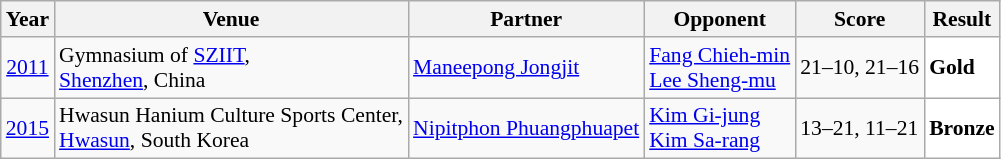<table class="sortable wikitable" style="font-size: 90%;">
<tr>
<th>Year</th>
<th>Venue</th>
<th>Partner</th>
<th>Opponent</th>
<th>Score</th>
<th>Result</th>
</tr>
<tr>
<td align="center"><a href='#'>2011</a></td>
<td align="left">Gymnasium of <a href='#'>SZIIT</a>,<br><a href='#'>Shenzhen</a>, China</td>
<td align="left"> <a href='#'>Maneepong Jongjit</a></td>
<td align="left"> <a href='#'>Fang Chieh-min</a><br> <a href='#'>Lee Sheng-mu</a></td>
<td align="left">21–10, 21–16</td>
<td style="text-align:left; background:white"> <strong>Gold</strong></td>
</tr>
<tr>
<td align="center"><a href='#'>2015</a></td>
<td align="left">Hwasun Hanium Culture Sports Center,<br><a href='#'>Hwasun</a>, South Korea</td>
<td align="left"> <a href='#'>Nipitphon Phuangphuapet</a></td>
<td align="left"> <a href='#'>Kim Gi-jung</a><br> <a href='#'>Kim Sa-rang</a></td>
<td align="left">13–21, 11–21</td>
<td style="text-align:left; background:white"> <strong>Bronze</strong></td>
</tr>
</table>
